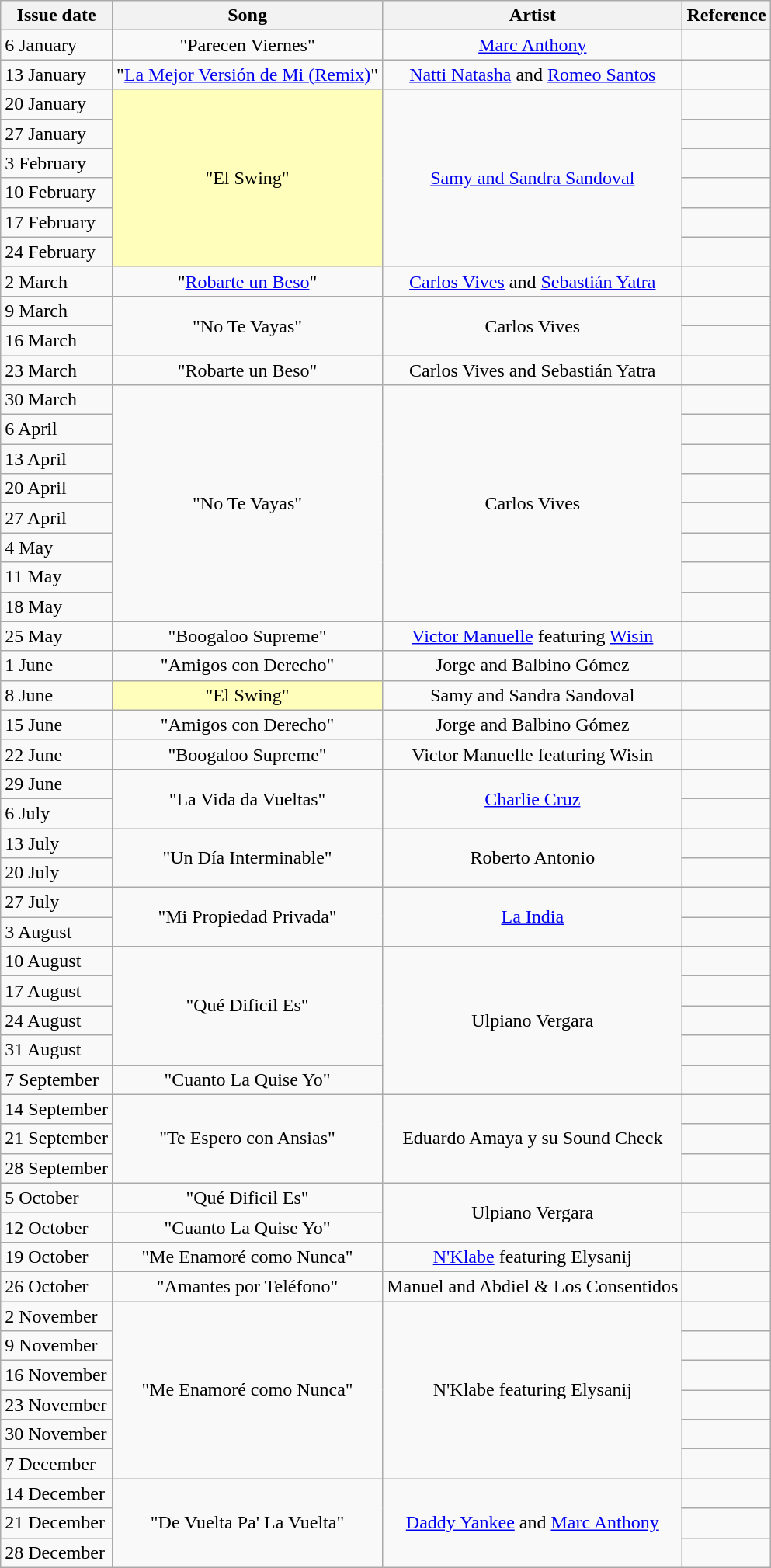<table class="wikitable">
<tr>
<th>Issue date</th>
<th>Song</th>
<th>Artist</th>
<th>Reference</th>
</tr>
<tr>
<td>6 January</td>
<td align="center">"Parecen Viernes"</td>
<td align="center"><a href='#'>Marc Anthony</a></td>
<td align="center"></td>
</tr>
<tr>
<td>13 January</td>
<td align="center">"<a href='#'>La Mejor Versión de Mi (Remix)</a>"</td>
<td align="center"><a href='#'>Natti Natasha</a> and <a href='#'>Romeo Santos</a></td>
<td align="center"></td>
</tr>
<tr>
<td>20 January</td>
<td align="center" bgcolor=FFFFBB rowspan="6">"El Swing" </td>
<td align="center" rowspan="6"><a href='#'>Samy and Sandra Sandoval</a></td>
<td align="center"></td>
</tr>
<tr>
<td>27 January</td>
<td align="center"></td>
</tr>
<tr>
<td>3 February</td>
<td align="center"></td>
</tr>
<tr>
<td>10 February</td>
<td align="center"></td>
</tr>
<tr>
<td>17 February</td>
<td align="center"></td>
</tr>
<tr>
<td>24 February</td>
<td align="center"></td>
</tr>
<tr>
<td>2 March</td>
<td align="center">"<a href='#'>Robarte un Beso</a>"</td>
<td align="center"><a href='#'>Carlos Vives</a> and <a href='#'>Sebastián Yatra</a></td>
<td align="center"></td>
</tr>
<tr>
<td>9 March</td>
<td align="center" rowspan="2">"No Te Vayas"</td>
<td align="center" rowspan="2">Carlos Vives</td>
<td align="center"></td>
</tr>
<tr>
<td>16 March</td>
<td align="center"></td>
</tr>
<tr>
<td>23 March</td>
<td align="center">"Robarte un Beso"</td>
<td align="center">Carlos Vives and Sebastián Yatra</td>
<td align="center"></td>
</tr>
<tr>
<td>30 March</td>
<td align="center" rowspan="8">"No Te Vayas"</td>
<td align="center" rowspan="8">Carlos Vives</td>
<td align="center"></td>
</tr>
<tr>
<td>6 April</td>
<td align="center"></td>
</tr>
<tr>
<td>13 April</td>
<td align="center"></td>
</tr>
<tr>
<td>20 April</td>
<td align="center"></td>
</tr>
<tr>
<td>27 April</td>
<td align="center"></td>
</tr>
<tr>
<td>4 May</td>
<td align="center"></td>
</tr>
<tr>
<td>11 May</td>
<td align="center"></td>
</tr>
<tr>
<td>18 May</td>
<td align="center"></td>
</tr>
<tr>
<td>25 May</td>
<td align="center">"Boogaloo Supreme"</td>
<td align="center"><a href='#'>Victor Manuelle</a> featuring <a href='#'>Wisin</a></td>
<td align="center"></td>
</tr>
<tr>
<td>1 June</td>
<td align="center">"Amigos con Derecho"</td>
<td align="center">Jorge and Balbino Gómez</td>
<td align="center"></td>
</tr>
<tr>
<td>8 June</td>
<td align="center" bgcolor=FFFFBB>"El Swing" </td>
<td align="center">Samy and Sandra Sandoval</td>
<td align="center"></td>
</tr>
<tr>
<td>15 June</td>
<td align="center">"Amigos con Derecho"</td>
<td align="center">Jorge and Balbino Gómez</td>
<td align="center"></td>
</tr>
<tr>
<td>22 June</td>
<td align="center">"Boogaloo Supreme"</td>
<td align="center">Victor Manuelle featuring Wisin</td>
<td align="center"></td>
</tr>
<tr>
<td>29 June</td>
<td align="center" rowspan="2">"La Vida da Vueltas"</td>
<td align="center" rowspan="2"><a href='#'>Charlie Cruz</a></td>
<td align="center"></td>
</tr>
<tr>
<td>6 July</td>
<td align="center"></td>
</tr>
<tr>
<td>13 July</td>
<td align="center" rowspan="2">"Un Día Interminable"</td>
<td align="center" rowspan="2">Roberto Antonio</td>
<td align="center"></td>
</tr>
<tr>
<td>20 July</td>
<td align="center"></td>
</tr>
<tr>
<td>27 July</td>
<td align="center" rowspan="2">"Mi Propiedad Privada"</td>
<td align="center" rowspan="2"><a href='#'>La India</a></td>
<td align="center"></td>
</tr>
<tr>
<td>3 August</td>
<td align="center"></td>
</tr>
<tr>
<td>10 August</td>
<td align="center" rowspan="4">"Qué Dificil Es"</td>
<td align="center" rowspan="5">Ulpiano Vergara</td>
<td align="center"></td>
</tr>
<tr>
<td>17 August</td>
<td align="center"></td>
</tr>
<tr>
<td>24 August</td>
<td align="center"></td>
</tr>
<tr>
<td>31 August</td>
<td align="center"></td>
</tr>
<tr>
<td>7 September</td>
<td align="center">"Cuanto La Quise Yo"</td>
<td align="center"></td>
</tr>
<tr>
<td>14 September</td>
<td align="center" rowspan="3">"Te Espero con Ansias"</td>
<td align="center" rowspan="3">Eduardo Amaya y su Sound Check</td>
<td align="center"></td>
</tr>
<tr>
<td>21 September</td>
<td align="center"></td>
</tr>
<tr>
<td>28 September</td>
<td align="center"></td>
</tr>
<tr>
<td>5 October</td>
<td align="center">"Qué Dificil Es"</td>
<td align="center" rowspan="2">Ulpiano Vergara</td>
<td align="center"></td>
</tr>
<tr>
<td>12 October</td>
<td align="center">"Cuanto La Quise Yo"</td>
<td align="center"></td>
</tr>
<tr>
<td>19 October</td>
<td align="center">"Me Enamoré como Nunca"</td>
<td align="center"><a href='#'>N'Klabe</a> featuring Elysanij</td>
<td align="center"></td>
</tr>
<tr>
<td>26 October</td>
<td align="center">"Amantes por Teléfono"</td>
<td align="center">Manuel and Abdiel & Los Consentidos</td>
<td align="center"></td>
</tr>
<tr>
<td>2 November</td>
<td align="center" rowspan="6">"Me Enamoré como Nunca"</td>
<td align="center" rowspan="6">N'Klabe featuring Elysanij</td>
<td align="center"></td>
</tr>
<tr>
<td>9 November</td>
<td align="center"></td>
</tr>
<tr>
<td>16 November</td>
<td align="center"></td>
</tr>
<tr>
<td>23 November</td>
<td align="center"></td>
</tr>
<tr>
<td>30 November</td>
<td align="center"></td>
</tr>
<tr>
<td>7 December</td>
<td align="center"></td>
</tr>
<tr>
<td>14 December</td>
<td align="center" rowspan="3">"De Vuelta Pa' La Vuelta"</td>
<td align="center" rowspan="3"><a href='#'>Daddy Yankee</a> and <a href='#'>Marc Anthony</a></td>
<td align="center"></td>
</tr>
<tr>
<td>21 December</td>
<td align="center"></td>
</tr>
<tr>
<td>28 December</td>
<td align="center"></td>
</tr>
</table>
